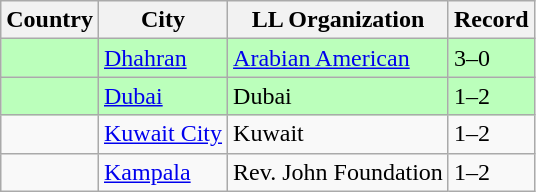<table class="wikitable">
<tr>
<th>Country</th>
<th>City</th>
<th>LL Organization</th>
<th>Record</th>
</tr>
<tr style="background:#bfb;">
<td><strong></strong></td>
<td><a href='#'>Dhahran</a></td>
<td><a href='#'>Arabian American</a></td>
<td>3–0</td>
</tr>
<tr style="background:#bfb;">
<td><strong></strong></td>
<td><a href='#'>Dubai</a></td>
<td>Dubai</td>
<td>1–2</td>
</tr>
<tr>
<td><strong></strong></td>
<td><a href='#'>Kuwait City</a></td>
<td>Kuwait</td>
<td>1–2</td>
</tr>
<tr>
<td><strong></strong></td>
<td><a href='#'>Kampala</a></td>
<td>Rev. John Foundation</td>
<td>1–2</td>
</tr>
</table>
